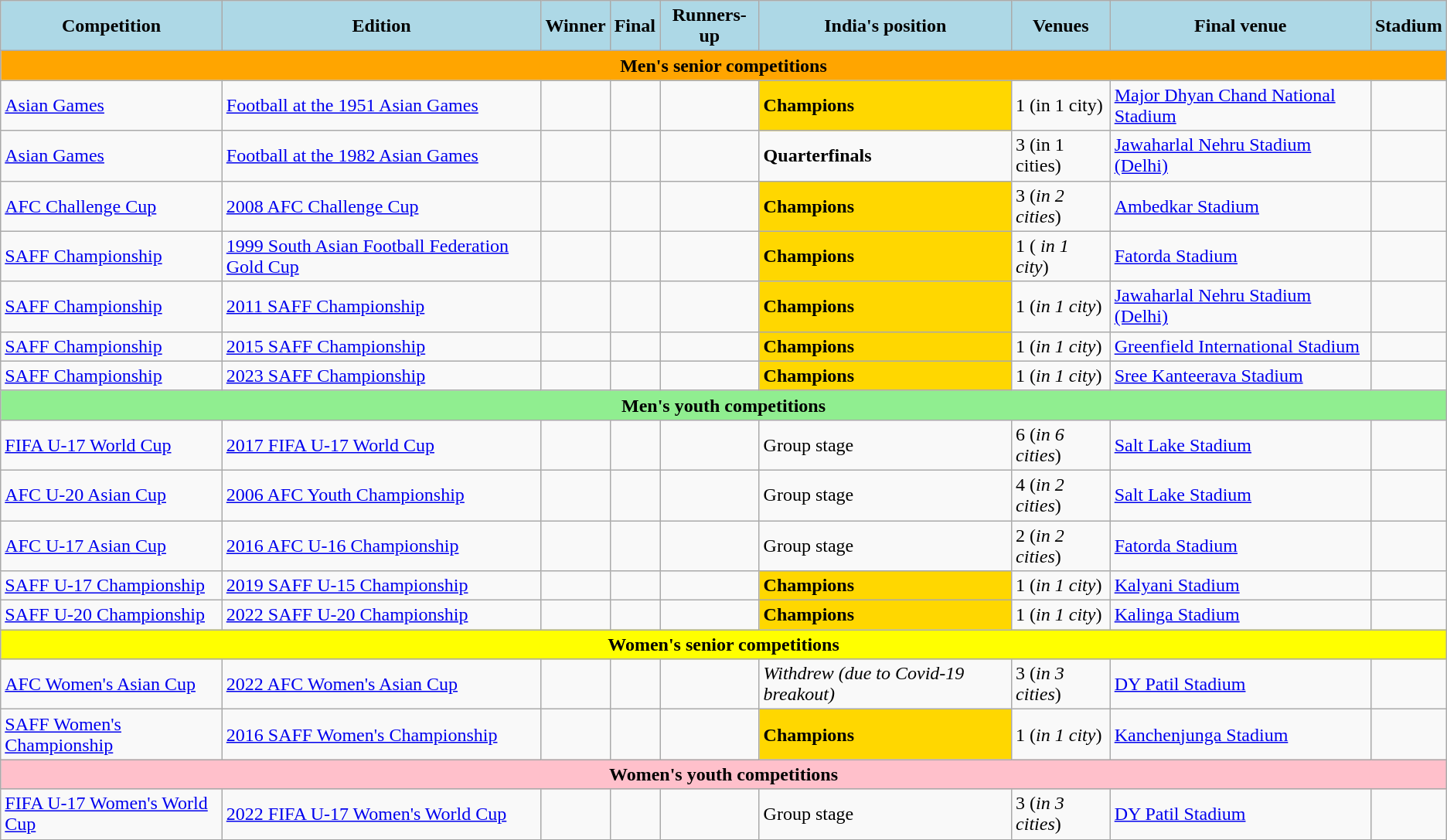<table class="wikitable">
<tr style="text-align:center; background:lightblue;">
<td><strong>Competition</strong></td>
<td><strong>Edition</strong></td>
<td><strong>Winner</strong></td>
<td><strong>Final</strong></td>
<td><strong>Runners-up</strong></td>
<td><strong>India's position</strong></td>
<td><strong>Venues</strong></td>
<td><strong>Final venue</strong></td>
<td><strong>Stadium</strong></td>
</tr>
<tr>
<td colspan="10"  style="text-align:center; background:orange;"><strong>Men's senior competitions</strong></td>
</tr>
<tr>
<td><a href='#'>Asian Games</a></td>
<td><a href='#'>Football at the 1951 Asian Games</a></td>
<td><strong></strong></td>
<td></td>
<td></td>
<td style="background:gold;"><strong>Champions</strong></td>
<td>1 (in 1 city)</td>
<td><a href='#'>Major Dhyan Chand National Stadium</a></td>
<td></td>
</tr>
<tr>
<td><a href='#'>Asian Games</a></td>
<td><a href='#'>Football at the 1982 Asian Games</a></td>
<td><strong></strong></td>
<td></td>
<td></td>
<td><strong>Quarterfinals</strong></td>
<td>3 (in 1 cities)</td>
<td><a href='#'>Jawaharlal Nehru Stadium (Delhi)</a></td>
<td></td>
</tr>
<tr>
<td><a href='#'>AFC Challenge Cup</a></td>
<td><a href='#'>2008 AFC Challenge Cup</a></td>
<td><strong></strong></td>
<td></td>
<td></td>
<td style="background:gold;"><strong>Champions</strong></td>
<td>3 (<em>in 2 cities</em>)</td>
<td><a href='#'>Ambedkar Stadium</a></td>
<td></td>
</tr>
<tr>
<td><a href='#'>SAFF Championship</a></td>
<td><a href='#'>1999 South Asian Football Federation Gold Cup</a></td>
<td><strong></strong></td>
<td></td>
<td></td>
<td style="background:gold;"><strong>Champions</strong></td>
<td>1 (<em> in 1 city</em>)</td>
<td><a href='#'>Fatorda Stadium</a></td>
<td></td>
</tr>
<tr>
<td><a href='#'>SAFF Championship</a></td>
<td><a href='#'>2011 SAFF Championship</a></td>
<td><strong></strong></td>
<td></td>
<td></td>
<td style="background:gold;"><strong>Champions</strong></td>
<td>1 (<em>in 1 city</em>)</td>
<td><a href='#'>Jawaharlal Nehru Stadium (Delhi)</a></td>
<td></td>
</tr>
<tr>
<td><a href='#'>SAFF Championship</a></td>
<td><a href='#'>2015 SAFF Championship</a></td>
<td><strong></strong></td>
<td></td>
<td></td>
<td style="background:gold;"><strong>Champions</strong></td>
<td>1 (<em>in 1 city</em>)</td>
<td><a href='#'>Greenfield International Stadium</a></td>
<td></td>
</tr>
<tr>
<td><a href='#'>SAFF Championship</a></td>
<td><a href='#'>2023 SAFF Championship</a></td>
<td><strong></strong></td>
<td></td>
<td></td>
<td style="background:gold;"><strong>Champions</strong></td>
<td>1 (<em>in 1 city</em>)</td>
<td><a href='#'>Sree Kanteerava Stadium</a></td>
<td></td>
</tr>
<tr>
<td colspan="10"  style="text-align:center; background:lightgreen;"><strong>Men's youth competitions</strong></td>
</tr>
<tr>
<td><a href='#'>FIFA U-17 World Cup</a></td>
<td><a href='#'>2017 FIFA U-17 World Cup</a></td>
<td><strong></strong></td>
<td></td>
<td></td>
<td>Group stage</td>
<td>6 (<em>in 6 cities</em>)</td>
<td><a href='#'>Salt Lake Stadium</a></td>
<td></td>
</tr>
<tr>
<td><a href='#'>AFC U-20 Asian Cup</a></td>
<td><a href='#'>2006 AFC Youth Championship</a></td>
<td><strong></strong></td>
<td></td>
<td></td>
<td>Group stage</td>
<td>4 (<em>in 2 cities</em>)</td>
<td><a href='#'>Salt Lake Stadium</a></td>
<td></td>
</tr>
<tr>
<td><a href='#'>AFC U-17 Asian Cup</a></td>
<td><a href='#'>2016 AFC U-16 Championship</a></td>
<td><strong></strong></td>
<td></td>
<td></td>
<td>Group stage</td>
<td>2 (<em>in 2 cities</em>)</td>
<td><a href='#'>Fatorda Stadium</a></td>
<td></td>
</tr>
<tr>
<td><a href='#'>SAFF U-17 Championship</a></td>
<td><a href='#'>2019 SAFF U-15 Championship</a></td>
<td><strong></strong></td>
<td></td>
<td></td>
<td style="background:gold;"><strong>Champions</strong></td>
<td>1 (<em>in 1 city</em>)</td>
<td><a href='#'>Kalyani Stadium</a></td>
<td></td>
</tr>
<tr>
<td><a href='#'>SAFF U-20 Championship</a></td>
<td><a href='#'>2022 SAFF U-20 Championship</a></td>
<td><strong></strong></td>
<td></td>
<td></td>
<td style="background:gold;"><strong>Champions</strong></td>
<td>1 (<em>in 1 city</em>)</td>
<td><a href='#'>Kalinga Stadium</a></td>
<td></td>
</tr>
<tr>
<td colspan="10"  style="text-align:center; background:yellow;"><strong>Women's senior competitions</strong></td>
</tr>
<tr>
<td><a href='#'>AFC Women's Asian Cup</a></td>
<td><a href='#'>2022 AFC Women's Asian Cup</a></td>
<td><strong></strong></td>
<td></td>
<td></td>
<td><em>Withdrew (due to Covid-19 breakout)</em></td>
<td>3 (<em>in 3 cities</em>)</td>
<td><a href='#'>DY Patil Stadium</a></td>
<td></td>
</tr>
<tr>
<td><a href='#'>SAFF Women's Championship</a></td>
<td><a href='#'>2016 SAFF Women's Championship</a></td>
<td><strong></strong></td>
<td></td>
<td></td>
<td style="background:gold;"><strong>Champions</strong></td>
<td>1 (<em>in 1 city</em>)</td>
<td><a href='#'>Kanchenjunga Stadium</a></td>
<td></td>
</tr>
<tr>
<td colspan="10"  style="text-align:center; background:pink;"><strong>Women's youth competitions</strong></td>
</tr>
<tr>
<td><a href='#'>FIFA U-17 Women's World Cup</a></td>
<td><a href='#'>2022 FIFA U-17 Women's World Cup</a></td>
<td><strong></strong></td>
<td></td>
<td></td>
<td>Group stage</td>
<td>3 (<em>in 3 cities</em>)</td>
<td><a href='#'>DY Patil Stadium</a></td>
<td></td>
</tr>
<tr>
</tr>
</table>
